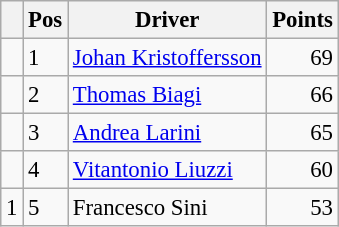<table class="wikitable" style="font-size: 95%;">
<tr>
<th></th>
<th>Pos</th>
<th>Driver</th>
<th>Points</th>
</tr>
<tr>
<td align="left"></td>
<td>1</td>
<td> <a href='#'>Johan Kristoffersson</a></td>
<td align="right">69</td>
</tr>
<tr>
<td align="left"></td>
<td>2</td>
<td> <a href='#'>Thomas Biagi</a></td>
<td align="right">66</td>
</tr>
<tr>
<td align="left"></td>
<td>3</td>
<td> <a href='#'>Andrea Larini</a></td>
<td align="right">65</td>
</tr>
<tr>
<td align="left"></td>
<td>4</td>
<td> <a href='#'>Vitantonio Liuzzi</a></td>
<td align="right">60</td>
</tr>
<tr>
<td align="left"> 1</td>
<td>5</td>
<td> Francesco Sini</td>
<td align="right">53</td>
</tr>
</table>
